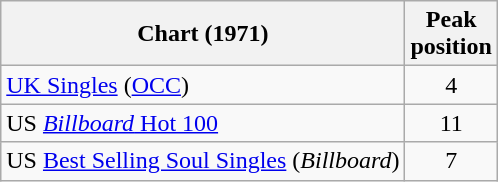<table class="wikitable sortable">
<tr>
<th>Chart (1971)</th>
<th>Peak<br>position</th>
</tr>
<tr>
<td><a href='#'>UK Singles</a> (<a href='#'>OCC</a>)</td>
<td align="center">4</td>
</tr>
<tr>
<td>US <a href='#'><em>Billboard</em> Hot 100</a></td>
<td align="center">11</td>
</tr>
<tr>
<td>US <a href='#'>Best Selling Soul Singles</a> (<em>Billboard</em>)</td>
<td align="center">7</td>
</tr>
</table>
